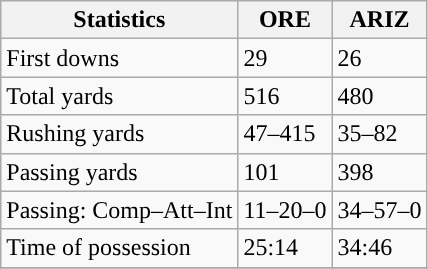<table class="wikitable" style="float: left;">
<tr>
<th>Statistics</th>
<th>ORE</th>
<th>ARIZ</th>
</tr>
<tr>
<td>First downs</td>
<td>29</td>
<td>26</td>
</tr>
<tr>
<td>Total yards</td>
<td>516</td>
<td>480</td>
</tr>
<tr>
<td>Rushing yards</td>
<td>47–415</td>
<td>35–82</td>
</tr>
<tr>
<td>Passing yards</td>
<td>101</td>
<td>398</td>
</tr>
<tr>
<td>Passing: Comp–Att–Int</td>
<td>11–20–0</td>
<td>34–57–0</td>
</tr>
<tr>
<td>Time of possession</td>
<td>25:14</td>
<td>34:46</td>
</tr>
<tr>
</tr>
</table>
